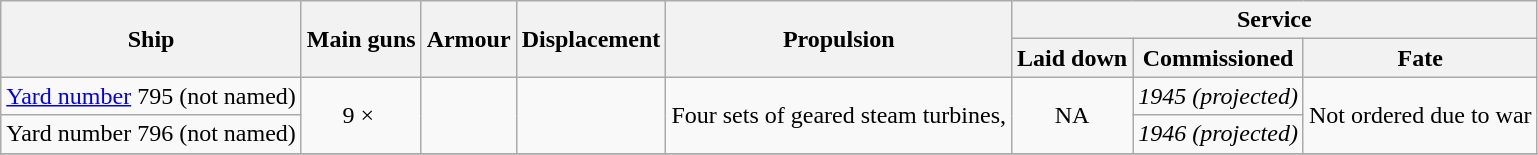<table class="wikitable plainrowheaders">
<tr>
<th scope="col" align= center rowspan=2>Ship</th>
<th scope="col" align= center rowspan=2>Main guns</th>
<th scope="col" align= center rowspan=2>Armour</th>
<th scope="col" align= center rowspan=2>Displacement</th>
<th scope="col" align= center rowspan=2>Propulsion</th>
<th scope="col" align= center colspan=3>Service</th>
</tr>
<tr valign="top">
<th scope="col" align= center>Laid down</th>
<th scope="col" align= center>Commissioned</th>
<th scope="col" align= center>Fate</th>
</tr>
<tr valign="center">
<td scope="row" align= left><a href='#'>Yard number</a> 795 (not named)</td>
<td align= center rowspan=2>9 × </td>
<td align= center rowspan=2></td>
<td align= center rowspan=2></td>
<td align= left rowspan=2>Four sets of geared steam turbines, </td>
<td rowspan=2 align= center>NA</td>
<td align= center><em>1945 (projected)</em></td>
<td rowspan=2 align= left>Not ordered due to war</td>
</tr>
<tr valign="center">
<td scope="row" align= left>Yard number 796 (not named)</td>
<td align= center><em>1946 (projected)</em></td>
</tr>
<tr>
</tr>
</table>
